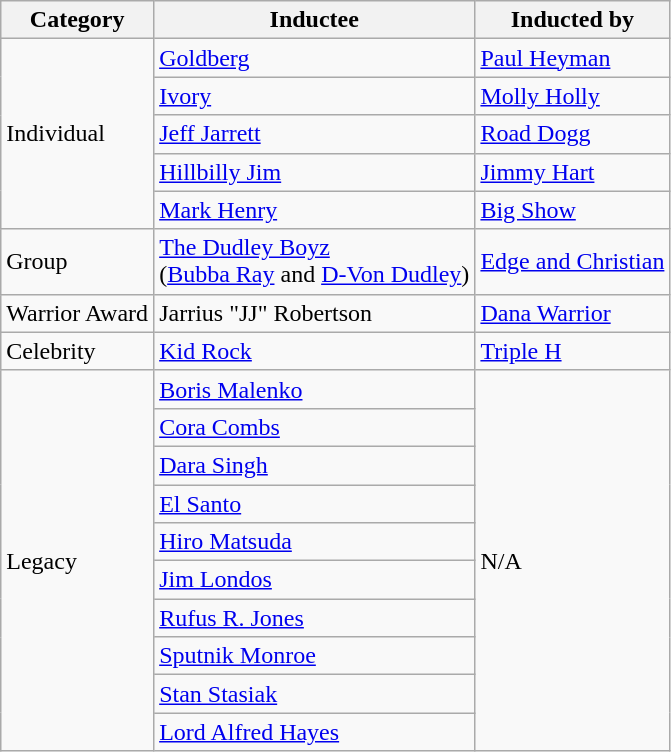<table class="wikitable">
<tr>
<th>Category</th>
<th>Inductee</th>
<th>Inducted by</th>
</tr>
<tr>
<td rowspan="5">Individual</td>
<td><a href='#'>Goldberg</a></td>
<td><a href='#'>Paul Heyman</a></td>
</tr>
<tr>
<td><a href='#'>Ivory</a></td>
<td><a href='#'>Molly Holly</a></td>
</tr>
<tr>
<td><a href='#'>Jeff Jarrett</a></td>
<td><a href='#'>Road Dogg</a></td>
</tr>
<tr>
<td><a href='#'>Hillbilly Jim</a></td>
<td><a href='#'>Jimmy Hart</a></td>
</tr>
<tr>
<td><a href='#'>Mark Henry</a></td>
<td><a href='#'>Big Show</a></td>
</tr>
<tr>
<td>Group</td>
<td><a href='#'>The Dudley Boyz</a><br>(<a href='#'>Bubba Ray</a> and <a href='#'>D-Von Dudley</a>)</td>
<td><a href='#'>Edge and Christian</a></td>
</tr>
<tr>
<td>Warrior Award</td>
<td>Jarrius "JJ" Robertson</td>
<td><a href='#'>Dana Warrior</a></td>
</tr>
<tr>
<td>Celebrity</td>
<td><a href='#'>Kid Rock</a></td>
<td><a href='#'>Triple H</a></td>
</tr>
<tr>
<td rowspan=10>Legacy</td>
<td><a href='#'>Boris Malenko</a></td>
<td rowspan=10>N/A</td>
</tr>
<tr>
<td><a href='#'>Cora Combs</a></td>
</tr>
<tr>
<td><a href='#'>Dara Singh</a></td>
</tr>
<tr>
<td><a href='#'>El Santo</a></td>
</tr>
<tr>
<td><a href='#'>Hiro Matsuda</a></td>
</tr>
<tr>
<td><a href='#'>Jim Londos</a></td>
</tr>
<tr>
<td><a href='#'>Rufus R. Jones</a></td>
</tr>
<tr>
<td><a href='#'>Sputnik Monroe</a></td>
</tr>
<tr>
<td><a href='#'>Stan Stasiak</a></td>
</tr>
<tr>
<td><a href='#'>Lord Alfred Hayes</a></td>
</tr>
</table>
